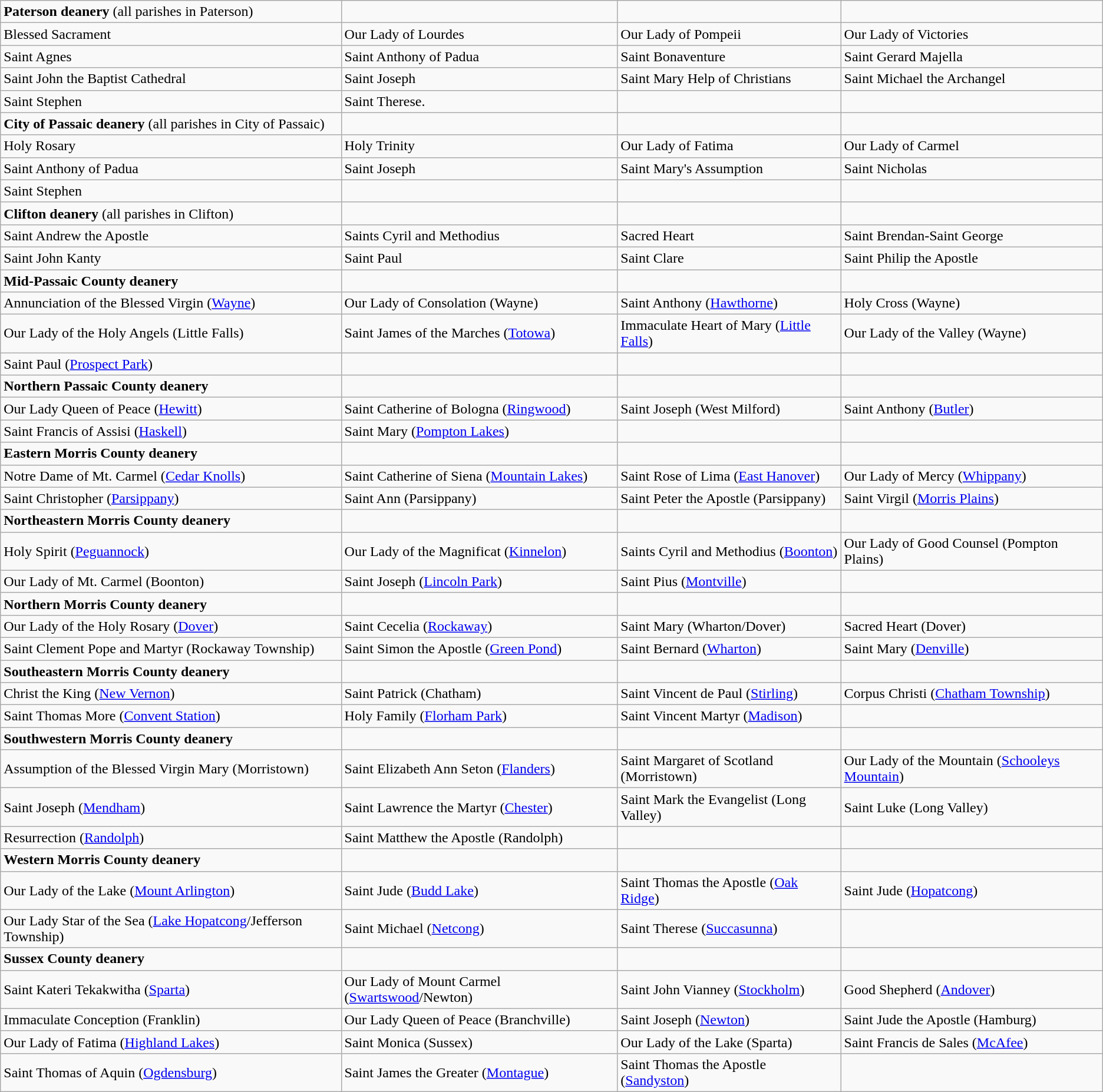<table class="wikitable">
<tr>
<td><strong>Paterson deanery</strong> (all parishes in Paterson)</td>
<td></td>
<td></td>
<td></td>
</tr>
<tr>
<td>Blessed Sacrament</td>
<td>Our Lady of Lourdes</td>
<td>Our Lady of Pompeii</td>
<td>Our Lady of Victories</td>
</tr>
<tr>
<td>Saint Agnes</td>
<td>Saint Anthony of Padua</td>
<td>Saint Bonaventure</td>
<td>Saint Gerard Majella</td>
</tr>
<tr>
<td>Saint John the Baptist Cathedral</td>
<td>Saint Joseph</td>
<td>Saint Mary Help of Christians</td>
<td>Saint Michael the Archangel</td>
</tr>
<tr>
<td>Saint Stephen</td>
<td>Saint Therese.</td>
<td></td>
<td></td>
</tr>
<tr>
<td><strong>City of Passaic deanery</strong> (all parishes in City of Passaic)</td>
<td></td>
<td></td>
<td></td>
</tr>
<tr>
<td>Holy Rosary</td>
<td>Holy Trinity</td>
<td>Our Lady of Fatima</td>
<td>Our Lady of Carmel</td>
</tr>
<tr>
<td>Saint Anthony of Padua</td>
<td>Saint Joseph</td>
<td>Saint Mary's Assumption</td>
<td>Saint Nicholas</td>
</tr>
<tr>
<td>Saint Stephen</td>
<td></td>
<td></td>
<td></td>
</tr>
<tr>
<td><strong>Clifton deanery</strong> (all parishes in Clifton)</td>
<td></td>
<td></td>
<td></td>
</tr>
<tr>
<td>Saint Andrew the Apostle</td>
<td>Saints Cyril and Methodius</td>
<td>Sacred Heart</td>
<td>Saint Brendan-Saint George</td>
</tr>
<tr>
<td>Saint John Kanty</td>
<td>Saint Paul</td>
<td>Saint Clare</td>
<td>Saint Philip the Apostle</td>
</tr>
<tr>
<td><strong>Mid-Passaic County deanery</strong></td>
<td></td>
<td></td>
<td></td>
</tr>
<tr>
<td>Annunciation of the Blessed Virgin (<a href='#'>Wayne</a>)</td>
<td>Our Lady of Consolation (Wayne)</td>
<td>Saint Anthony (<a href='#'>Hawthorne</a>)</td>
<td>Holy Cross (Wayne)</td>
</tr>
<tr>
<td>Our Lady of the Holy Angels (Little Falls)</td>
<td>Saint James of the Marches (<a href='#'>Totowa</a>)</td>
<td>Immaculate Heart of Mary (<a href='#'>Little Falls</a>)</td>
<td>Our Lady of the Valley (Wayne)</td>
</tr>
<tr>
<td>Saint Paul (<a href='#'>Prospect Park</a>)</td>
<td></td>
<td></td>
<td></td>
</tr>
<tr>
<td><strong>Northern Passaic County deanery</strong></td>
<td></td>
<td></td>
<td></td>
</tr>
<tr>
<td>Our Lady Queen of Peace (<a href='#'>Hewitt</a>)</td>
<td>Saint Catherine of Bologna (<a href='#'>Ringwood</a>)</td>
<td>Saint Joseph (West Milford)</td>
<td>Saint Anthony (<a href='#'>Butler</a>)</td>
</tr>
<tr>
<td>Saint Francis of Assisi (<a href='#'>Haskell</a>)</td>
<td>Saint Mary (<a href='#'>Pompton Lakes</a>)</td>
<td></td>
<td></td>
</tr>
<tr>
<td><strong>Eastern Morris County deanery</strong></td>
<td></td>
<td></td>
<td></td>
</tr>
<tr>
<td>Notre Dame of Mt. Carmel (<a href='#'>Cedar Knolls</a>)</td>
<td>Saint Catherine of Siena (<a href='#'>Mountain Lakes</a>)</td>
<td>Saint Rose of Lima (<a href='#'>East Hanover</a>)</td>
<td>Our Lady of Mercy (<a href='#'>Whippany</a>)</td>
</tr>
<tr>
<td>Saint Christopher (<a href='#'>Parsippany</a>)</td>
<td>Saint Ann (Parsippany)</td>
<td>Saint Peter the Apostle (Parsippany)</td>
<td>Saint Virgil (<a href='#'>Morris Plains</a>)</td>
</tr>
<tr>
<td><strong>Northeastern Morris County deanery</strong></td>
<td></td>
<td></td>
<td></td>
</tr>
<tr>
<td>Holy Spirit (<a href='#'>Peguannock</a>)</td>
<td>Our Lady of the Magnificat (<a href='#'>Kinnelon</a>)</td>
<td>Saints Cyril and Methodius (<a href='#'>Boonton</a>)</td>
<td>Our Lady of Good Counsel (Pompton Plains)</td>
</tr>
<tr>
<td>Our Lady of Mt. Carmel (Boonton)</td>
<td>Saint Joseph (<a href='#'>Lincoln Park</a>)</td>
<td>Saint Pius (<a href='#'>Montville</a>)</td>
<td></td>
</tr>
<tr>
<td><strong>Northern Morris County deanery</strong></td>
<td></td>
<td></td>
<td></td>
</tr>
<tr>
<td>Our Lady of the Holy Rosary (<a href='#'>Dover</a>)</td>
<td>Saint Cecelia (<a href='#'>Rockaway</a>)</td>
<td>Saint Mary (Wharton/Dover)</td>
<td>Sacred Heart (Dover)</td>
</tr>
<tr>
<td>Saint Clement Pope and Martyr (Rockaway Township)</td>
<td>Saint Simon the Apostle (<a href='#'>Green Pond</a>)</td>
<td>Saint Bernard (<a href='#'>Wharton</a>)</td>
<td>Saint Mary (<a href='#'>Denville</a>)</td>
</tr>
<tr>
<td><strong>Southeastern Morris County deanery</strong></td>
<td></td>
<td></td>
<td></td>
</tr>
<tr>
<td>Christ the King (<a href='#'>New Vernon</a>)</td>
<td>Saint Patrick (Chatham)</td>
<td>Saint Vincent de Paul (<a href='#'>Stirling</a>)</td>
<td>Corpus Christi (<a href='#'>Chatham Township</a>)</td>
</tr>
<tr>
<td>Saint Thomas More (<a href='#'>Convent Station</a>)</td>
<td>Holy Family (<a href='#'>Florham Park</a>)</td>
<td>Saint Vincent Martyr (<a href='#'>Madison</a>)</td>
<td></td>
</tr>
<tr>
<td><strong>Southwestern Morris County deanery</strong></td>
<td></td>
<td></td>
<td></td>
</tr>
<tr>
<td>Assumption of the Blessed Virgin Mary (Morristown)</td>
<td>Saint Elizabeth Ann Seton (<a href='#'>Flanders</a>)</td>
<td>Saint Margaret of Scotland (Morristown)</td>
<td>Our Lady of the Mountain (<a href='#'>Schooleys Mountain</a>)</td>
</tr>
<tr>
<td>Saint Joseph (<a href='#'>Mendham</a>)</td>
<td>Saint Lawrence the Martyr (<a href='#'>Chester</a>)</td>
<td>Saint Mark the Evangelist (Long Valley)</td>
<td>Saint Luke (Long Valley)</td>
</tr>
<tr>
<td>Resurrection (<a href='#'>Randolph</a>)</td>
<td>Saint Matthew the Apostle (Randolph)</td>
<td></td>
<td></td>
</tr>
<tr>
<td><strong>Western Morris County deanery</strong></td>
<td></td>
<td></td>
<td></td>
</tr>
<tr>
<td>Our Lady of the Lake (<a href='#'>Mount Arlington</a>)</td>
<td>Saint Jude (<a href='#'>Budd Lake</a>)</td>
<td>Saint Thomas the Apostle (<a href='#'>Oak Ridge</a>)</td>
<td>Saint Jude (<a href='#'>Hopatcong</a>)</td>
</tr>
<tr>
<td>Our Lady Star of the Sea (<a href='#'>Lake Hopatcong</a>/Jefferson Township)</td>
<td>Saint Michael (<a href='#'>Netcong</a>)</td>
<td>Saint Therese (<a href='#'>Succasunna</a>)</td>
<td></td>
</tr>
<tr>
<td><strong>Sussex County deanery</strong></td>
<td></td>
<td></td>
<td></td>
</tr>
<tr>
<td>Saint Kateri Tekakwitha (<a href='#'>Sparta</a>)</td>
<td>Our Lady of Mount Carmel (<a href='#'>Swartswood</a>/Newton)</td>
<td>Saint John Vianney (<a href='#'>Stockholm</a>)</td>
<td>Good Shepherd (<a href='#'>Andover</a>)</td>
</tr>
<tr>
<td>Immaculate Conception (Franklin)</td>
<td>Our Lady Queen of Peace (Branchville)</td>
<td>Saint Joseph (<a href='#'>Newton</a>)</td>
<td>Saint Jude the Apostle (Hamburg)</td>
</tr>
<tr>
<td>Our Lady of Fatima (<a href='#'>Highland Lakes</a>)</td>
<td>Saint Monica (Sussex)</td>
<td>Our Lady of the Lake (Sparta)</td>
<td>Saint Francis de Sales (<a href='#'>McAfee</a>)</td>
</tr>
<tr>
<td>Saint Thomas of Aquin (<a href='#'>Ogdensburg</a>)</td>
<td>Saint James the Greater (<a href='#'>Montague</a>)</td>
<td>Saint Thomas the Apostle (<a href='#'>Sandyston</a>)</td>
<td></td>
</tr>
</table>
